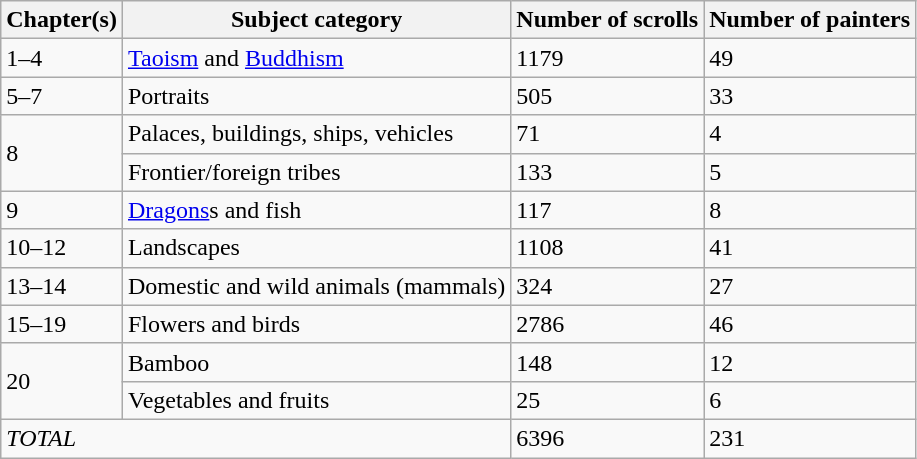<table class="wikitable">
<tr>
<th>Chapter(s)</th>
<th>Subject category</th>
<th>Number of scrolls</th>
<th>Number of painters</th>
</tr>
<tr>
<td>1–4</td>
<td><a href='#'>Taoism</a> and <a href='#'>Buddhism</a></td>
<td>1179</td>
<td>49</td>
</tr>
<tr>
<td>5–7</td>
<td>Portraits</td>
<td>505</td>
<td>33</td>
</tr>
<tr>
<td rowspan=2>8</td>
<td>Palaces, buildings, ships, vehicles</td>
<td>71</td>
<td>4</td>
</tr>
<tr>
<td>Frontier/foreign tribes</td>
<td>133</td>
<td>5</td>
</tr>
<tr>
<td>9</td>
<td><a href='#'>Dragons</a>s and fish</td>
<td>117</td>
<td>8</td>
</tr>
<tr>
<td>10–12</td>
<td>Landscapes</td>
<td>1108</td>
<td>41</td>
</tr>
<tr>
<td>13–14</td>
<td>Domestic and wild animals (mammals)</td>
<td>324</td>
<td>27</td>
</tr>
<tr>
<td>15–19</td>
<td>Flowers and birds</td>
<td>2786</td>
<td>46</td>
</tr>
<tr>
<td rowspan=2>20</td>
<td>Bamboo</td>
<td>148</td>
<td>12</td>
</tr>
<tr>
<td>Vegetables and fruits</td>
<td>25</td>
<td>6</td>
</tr>
<tr>
<td colspan=2><em>TOTAL</em></td>
<td>6396</td>
<td>231</td>
</tr>
</table>
